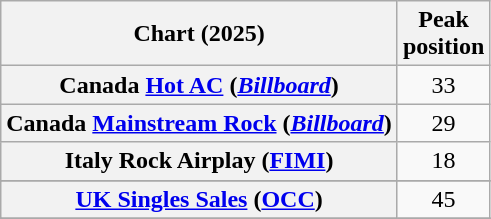<table class="wikitable sortable plainrowheaders" style="text-align:center;">
<tr>
<th scope="col">Chart (2025)</th>
<th scope="col">Peak<br>position</th>
</tr>
<tr>
<th scope="row">Canada <a href='#'>Hot AC</a> (<em><a href='#'>Billboard</a></em>)</th>
<td>33</td>
</tr>
<tr>
<th scope="row">Canada <a href='#'>Mainstream Rock</a> (<em><a href='#'>Billboard</a></em>)</th>
<td>29</td>
</tr>
<tr>
<th scope="row">Italy Rock Airplay (<a href='#'>FIMI</a>)</th>
<td>18</td>
</tr>
<tr>
</tr>
<tr>
<th scope="row"><a href='#'>UK Singles Sales</a> (<a href='#'>OCC</a>)</th>
<td>45</td>
</tr>
<tr>
</tr>
<tr>
</tr>
<tr>
</tr>
<tr>
</tr>
<tr>
</tr>
<tr>
</tr>
</table>
